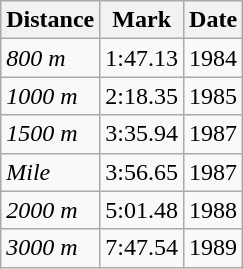<table class="wikitable">
<tr>
<th>Distance</th>
<th>Mark</th>
<th>Date</th>
</tr>
<tr>
<td><em>800 m</em></td>
<td>1:47.13</td>
<td>1984</td>
</tr>
<tr>
<td><em>1000 m</em></td>
<td>2:18.35</td>
<td>1985</td>
</tr>
<tr>
<td><em>1500 m</em></td>
<td>3:35.94</td>
<td>1987</td>
</tr>
<tr>
<td><em>Mile</em></td>
<td>3:56.65</td>
<td>1987</td>
</tr>
<tr>
<td><em>2000 m</em></td>
<td>5:01.48</td>
<td>1988</td>
</tr>
<tr>
<td><em>3000 m</em></td>
<td>7:47.54</td>
<td>1989</td>
</tr>
</table>
